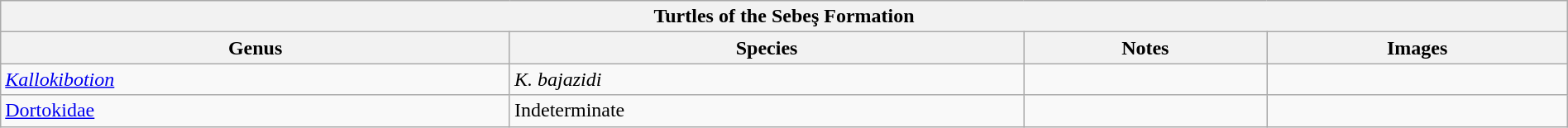<table class="wikitable" align="center" width="100%">
<tr>
<th colspan="7">Turtles of the <strong>Sebeş Formation</strong></th>
</tr>
<tr>
<th>Genus</th>
<th>Species</th>
<th>Notes</th>
<th>Images</th>
</tr>
<tr>
<td><em><a href='#'>Kallokibotion</a></em></td>
<td><em>K. bajazidi</em></td>
<td></td>
<td></td>
</tr>
<tr>
<td><a href='#'>Dortokidae</a></td>
<td>Indeterminate</td>
<td></td>
<td></td>
</tr>
</table>
